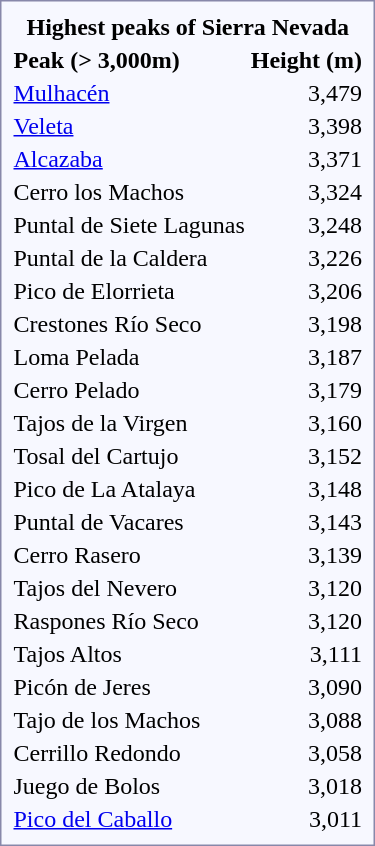<table cellpadding="1" style="float: left; border: 1px solid #88a; background: #f7f8ff; padding: 5px; font-size: 100%; margin-left: 10px">
<tr>
<td colspan=3 style="text-align:center;"><strong>Highest peaks of Sierra Nevada</strong></td>
</tr>
<tr>
<td><strong>Peak (> 3,000m)</strong></td>
<td><strong>Height (m)</strong></td>
</tr>
<tr>
<td><a href='#'>Mulhacén</a></td>
<td align="right">3,479</td>
</tr>
<tr>
<td><a href='#'>Veleta</a></td>
<td align="right">3,398</td>
</tr>
<tr>
<td><a href='#'>Alcazaba</a></td>
<td align="right">3,371</td>
</tr>
<tr>
<td>Cerro los Machos</td>
<td align="right">3,324</td>
</tr>
<tr>
<td>Puntal de Siete Lagunas</td>
<td align="right">3,248</td>
</tr>
<tr>
<td>Puntal de la Caldera</td>
<td align="right">3,226</td>
</tr>
<tr>
<td>Pico de Elorrieta</td>
<td align="right">3,206</td>
</tr>
<tr>
<td>Crestones Río Seco</td>
<td align="right">3,198</td>
</tr>
<tr>
<td>Loma Pelada</td>
<td align="right">3,187</td>
</tr>
<tr>
<td>Cerro Pelado</td>
<td align="right">3,179</td>
</tr>
<tr>
<td>Tajos de la Virgen</td>
<td align="right">3,160</td>
</tr>
<tr>
<td>Tosal del Cartujo</td>
<td align="right">3,152</td>
</tr>
<tr>
<td>Pico de La Atalaya</td>
<td align="right">3,148</td>
</tr>
<tr>
<td>Puntal de Vacares</td>
<td align="right">3,143</td>
</tr>
<tr>
<td>Cerro Rasero</td>
<td align="right">3,139</td>
</tr>
<tr>
<td>Tajos del Nevero</td>
<td align="right">3,120</td>
</tr>
<tr>
<td>Raspones Río Seco</td>
<td align="right">3,120</td>
</tr>
<tr>
<td>Tajos Altos</td>
<td align="right">3,111</td>
</tr>
<tr>
<td>Picón de Jeres</td>
<td align="right">3,090</td>
</tr>
<tr>
<td>Tajo de los Machos</td>
<td align="right">3,088</td>
</tr>
<tr>
<td>Cerrillo Redondo</td>
<td align="right">3,058</td>
</tr>
<tr>
<td>Juego de Bolos</td>
<td align="right">3,018</td>
</tr>
<tr>
<td><a href='#'>Pico del Caballo</a></td>
<td align="right">3,011</td>
</tr>
</table>
